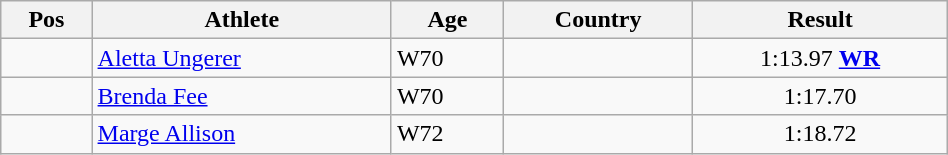<table class="wikitable"  style="text-align:center; width:50%;">
<tr>
<th>Pos</th>
<th>Athlete</th>
<th>Age</th>
<th>Country</th>
<th>Result</th>
</tr>
<tr>
<td align=center></td>
<td align=left><a href='#'>Aletta Ungerer</a></td>
<td align=left>W70</td>
<td align=left></td>
<td>1:13.97 <strong><a href='#'>WR</a></strong></td>
</tr>
<tr>
<td align=center></td>
<td align=left><a href='#'>Brenda Fee</a></td>
<td align=left>W70</td>
<td align=left></td>
<td>1:17.70</td>
</tr>
<tr>
<td align=center></td>
<td align=left><a href='#'>Marge Allison</a></td>
<td align=left>W72</td>
<td align=left></td>
<td>1:18.72</td>
</tr>
</table>
